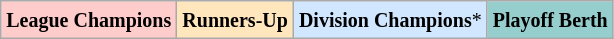<table class="wikitable">
<tr>
<td bgcolor="#FFCCCC"><small><strong>League Champions</strong></small></td>
<td bgcolor="#FFE6BD"><small><strong>Runners-Up</strong></small></td>
<td bgcolor="#D0E7FF"><small><strong>Division Champions</strong>*</small></td>
<td bgcolor="#96CDCD"><small><strong>Playoff Berth</strong></small></td>
</tr>
</table>
